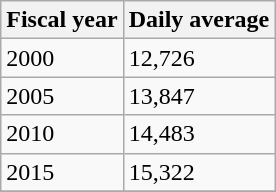<table class="wikitable">
<tr>
<th>Fiscal year</th>
<th>Daily average</th>
</tr>
<tr>
<td>2000</td>
<td>12,726</td>
</tr>
<tr>
<td>2005</td>
<td>13,847</td>
</tr>
<tr>
<td>2010</td>
<td>14,483</td>
</tr>
<tr>
<td>2015</td>
<td>15,322</td>
</tr>
<tr>
</tr>
</table>
